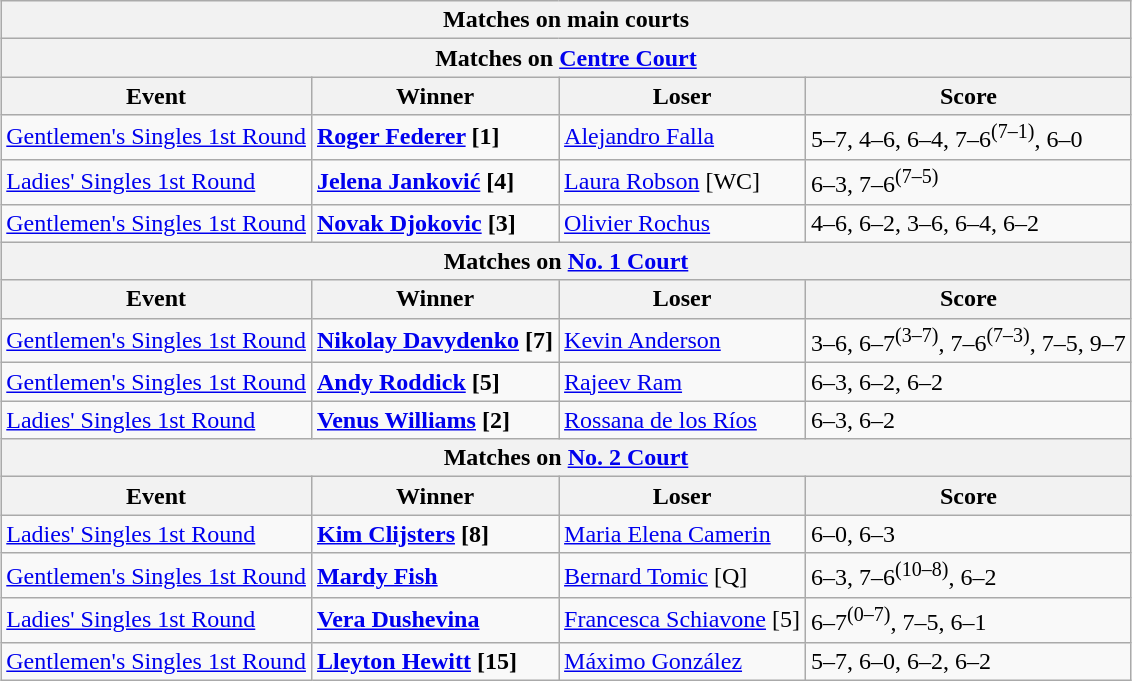<table class="wikitable collapsible uncollapsed" style="margin:auto;">
<tr>
<th colspan="4" style="white-space:nowrap;">Matches on main courts</th>
</tr>
<tr>
<th colspan="4">Matches on <a href='#'>Centre Court</a></th>
</tr>
<tr>
<th>Event</th>
<th>Winner</th>
<th>Loser</th>
<th>Score</th>
</tr>
<tr>
<td><a href='#'>Gentlemen's Singles 1st Round</a></td>
<td> <strong><a href='#'>Roger Federer</a> [1]</strong></td>
<td> <a href='#'>Alejandro Falla</a></td>
<td>5–7, 4–6, 6–4, 7–6<sup>(7–1)</sup>, 6–0</td>
</tr>
<tr>
<td><a href='#'>Ladies' Singles 1st Round</a></td>
<td> <strong><a href='#'>Jelena Janković</a> [4]</strong></td>
<td> <a href='#'>Laura Robson</a> [WC]</td>
<td>6–3, 7–6<sup>(7–5)</sup></td>
</tr>
<tr>
<td><a href='#'>Gentlemen's Singles 1st Round</a></td>
<td> <strong><a href='#'>Novak Djokovic</a> [3]</strong></td>
<td> <a href='#'>Olivier Rochus</a></td>
<td>4–6, 6–2, 3–6, 6–4, 6–2</td>
</tr>
<tr>
<th colspan="4">Matches on <a href='#'>No. 1 Court</a></th>
</tr>
<tr>
<th>Event</th>
<th>Winner</th>
<th>Loser</th>
<th>Score</th>
</tr>
<tr>
<td><a href='#'>Gentlemen's Singles 1st Round</a></td>
<td> <strong><a href='#'>Nikolay Davydenko</a> [7]</strong></td>
<td> <a href='#'>Kevin Anderson</a></td>
<td>3–6, 6–7<sup>(3–7)</sup>, 7–6<sup>(7–3)</sup>, 7–5, 9–7</td>
</tr>
<tr>
<td><a href='#'>Gentlemen's Singles 1st Round</a></td>
<td> <strong><a href='#'>Andy Roddick</a> [5]</strong></td>
<td> <a href='#'>Rajeev Ram</a></td>
<td>6–3, 6–2, 6–2</td>
</tr>
<tr>
<td><a href='#'>Ladies' Singles 1st Round</a></td>
<td> <strong><a href='#'>Venus Williams</a> [2]</strong></td>
<td> <a href='#'>Rossana de los Ríos</a></td>
<td>6–3, 6–2</td>
</tr>
<tr>
<th colspan="4">Matches on <a href='#'>No. 2 Court</a></th>
</tr>
<tr>
<th>Event</th>
<th>Winner</th>
<th>Loser</th>
<th>Score</th>
</tr>
<tr>
<td><a href='#'>Ladies' Singles 1st Round</a></td>
<td> <strong><a href='#'>Kim Clijsters</a> [8]</strong></td>
<td> <a href='#'>Maria Elena Camerin</a></td>
<td>6–0, 6–3</td>
</tr>
<tr>
<td><a href='#'>Gentlemen's Singles 1st Round</a></td>
<td> <strong><a href='#'>Mardy Fish</a></strong></td>
<td> <a href='#'>Bernard Tomic</a> [Q]</td>
<td>6–3, 7–6<sup>(10–8)</sup>, 6–2</td>
</tr>
<tr>
<td><a href='#'>Ladies' Singles 1st Round</a></td>
<td> <strong><a href='#'>Vera Dushevina</a></strong></td>
<td> <a href='#'>Francesca Schiavone</a> [5]</td>
<td>6–7<sup>(0–7)</sup>, 7–5, 6–1</td>
</tr>
<tr>
<td><a href='#'>Gentlemen's Singles 1st Round</a></td>
<td> <strong><a href='#'>Lleyton Hewitt</a> [15]</strong></td>
<td> <a href='#'>Máximo González</a></td>
<td>5–7, 6–0, 6–2, 6–2</td>
</tr>
</table>
